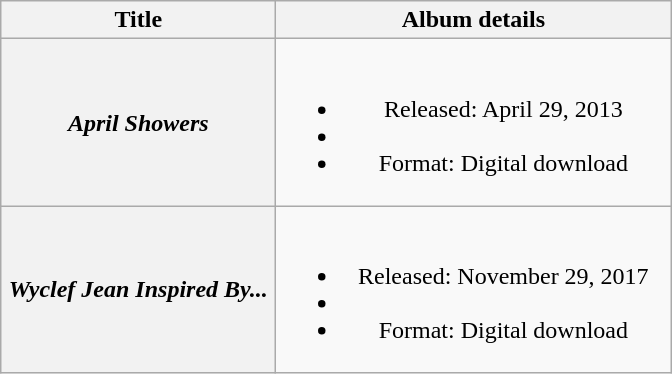<table class="wikitable plainrowheaders" style="text-align:center;">
<tr>
<th scope="col" style="width:11em;">Title</th>
<th scope="col" style="width:16em;">Album details</th>
</tr>
<tr>
<th scope="row"><em>April Showers</em></th>
<td><br><ul><li>Released: April 29, 2013</li><li></li><li>Format: Digital download</li></ul></td>
</tr>
<tr>
<th scope="row"><em>Wyclef Jean Inspired By...</em></th>
<td><br><ul><li>Released: November 29, 2017</li><li></li><li>Format: Digital download</li></ul></td>
</tr>
</table>
